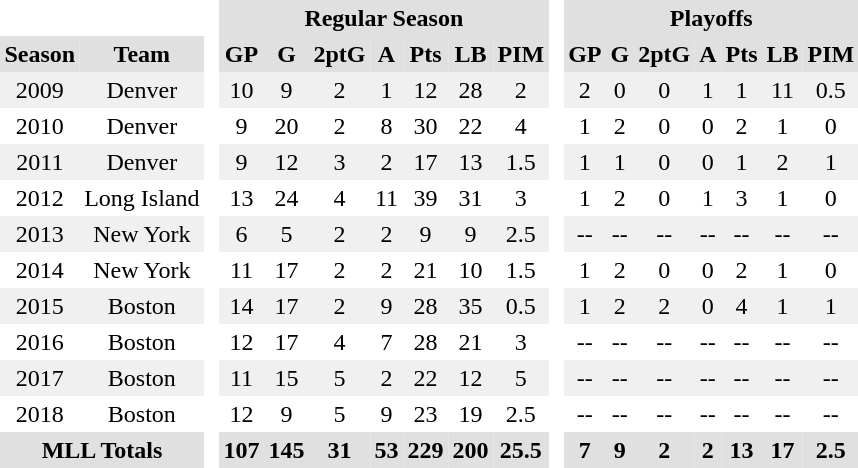<table BORDER="0" CELLPADDING="3" CELLSPACING="0">
<tr style="text-align:center; background:#e0e0e0;">
<th colspan="2" style="background:#fff;"> </th>
<th rowspan="99" style="background:#fff;"> </th>
<th colspan="7">Regular Season</th>
<th rowspan="99" style="background:#fff;"> </th>
<th colspan="7">Playoffs</th>
</tr>
<tr style="text-align:center; background:#e0e0e0;">
<th>Season</th>
<th>Team</th>
<th>GP</th>
<th>G</th>
<th>2ptG</th>
<th>A</th>
<th>Pts</th>
<th>LB</th>
<th>PIM</th>
<th>GP</th>
<th>G</th>
<th>2ptG</th>
<th>A</th>
<th>Pts</th>
<th>LB</th>
<th>PIM</th>
</tr>
<tr style="text-align:center; background:#f0f0f0;">
<td>2009</td>
<td>Denver</td>
<td>10</td>
<td>9</td>
<td>2</td>
<td>1</td>
<td>12</td>
<td>28</td>
<td>2</td>
<td>2</td>
<td>0</td>
<td>0</td>
<td>1</td>
<td>1</td>
<td>11</td>
<td>0.5</td>
</tr>
<tr style="text-align:center;">
<td>2010</td>
<td>Denver</td>
<td>9</td>
<td>20</td>
<td>2</td>
<td>8</td>
<td>30</td>
<td>22</td>
<td>4</td>
<td>1</td>
<td>2</td>
<td>0</td>
<td>0</td>
<td>2</td>
<td>1</td>
<td>0</td>
</tr>
<tr style="text-align:center; background:#f0f0f0;">
<td>2011</td>
<td>Denver</td>
<td>9</td>
<td>12</td>
<td>3</td>
<td>2</td>
<td>17</td>
<td>13</td>
<td>1.5</td>
<td>1</td>
<td>1</td>
<td>0</td>
<td>0</td>
<td>1</td>
<td>2</td>
<td>1</td>
</tr>
<tr style="text-align:center;">
<td>2012</td>
<td>Long Island</td>
<td>13</td>
<td>24</td>
<td>4</td>
<td>11</td>
<td>39</td>
<td>31</td>
<td>3</td>
<td>1</td>
<td>2</td>
<td>0</td>
<td>1</td>
<td>3</td>
<td>1</td>
<td>0</td>
</tr>
<tr style="text-align:center; background:#f0f0f0;">
<td>2013</td>
<td>New York</td>
<td>6</td>
<td>5</td>
<td>2</td>
<td>2</td>
<td>9</td>
<td>9</td>
<td>2.5</td>
<td>--</td>
<td>--</td>
<td>--</td>
<td>--</td>
<td>--</td>
<td>--</td>
<td>--</td>
</tr>
<tr style="text-align:center;">
<td>2014</td>
<td>New York</td>
<td>11</td>
<td>17</td>
<td>2</td>
<td>2</td>
<td>21</td>
<td>10</td>
<td>1.5</td>
<td>1</td>
<td>2</td>
<td>0</td>
<td>0</td>
<td>2</td>
<td>1</td>
<td>0</td>
</tr>
<tr style="text-align:center; background:#f0f0f0;">
<td>2015</td>
<td>Boston</td>
<td>14</td>
<td>17</td>
<td>2</td>
<td>9</td>
<td>28</td>
<td>35</td>
<td>0.5</td>
<td>1</td>
<td>2</td>
<td>2</td>
<td>0</td>
<td>4</td>
<td>1</td>
<td>1</td>
</tr>
<tr style="text-align:center;">
<td>2016</td>
<td>Boston</td>
<td>12</td>
<td>17</td>
<td>4</td>
<td>7</td>
<td>28</td>
<td>21</td>
<td>3</td>
<td>--</td>
<td>--</td>
<td>--</td>
<td>--</td>
<td>--</td>
<td>--</td>
<td>--</td>
</tr>
<tr style="text-align:center; background:#f0f0f0;">
<td>2017</td>
<td>Boston</td>
<td>11</td>
<td>15</td>
<td>5</td>
<td>2</td>
<td>22</td>
<td>12</td>
<td>5</td>
<td>--</td>
<td>--</td>
<td>--</td>
<td>--</td>
<td>--</td>
<td>--</td>
<td>--</td>
</tr>
<tr style="text-align:center;">
<td>2018</td>
<td>Boston</td>
<td>12</td>
<td>9</td>
<td>5</td>
<td>9</td>
<td>23</td>
<td>19</td>
<td>2.5</td>
<td>--</td>
<td>--</td>
<td>--</td>
<td>--</td>
<td>--</td>
<td>--</td>
<td>--</td>
</tr>
<tr style="text-align:center; background:#e0e0e0;">
<th colspan="2">MLL Totals</th>
<th>107</th>
<th>145</th>
<th>31</th>
<th>53</th>
<th>229</th>
<th>200</th>
<th>25.5</th>
<th>7</th>
<th>9</th>
<th>2</th>
<th>2</th>
<th>13</th>
<th>17</th>
<th>2.5</th>
</tr>
</table>
